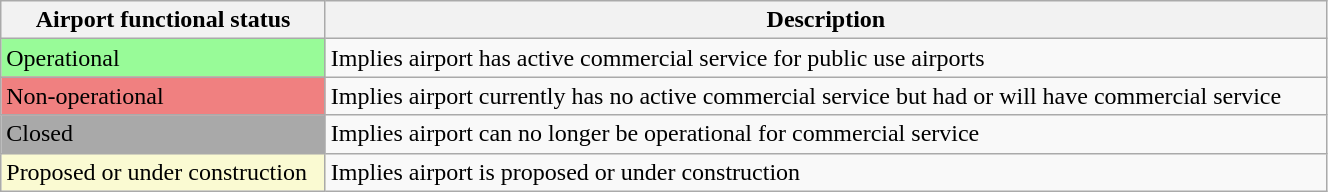<table class="wikitable" style="width:70%;">
<tr>
<th>Airport functional status</th>
<th>Description</th>
</tr>
<tr>
<td style="background:PaleGreen; color:black;">Operational</td>
<td>Implies airport has active commercial service for public use airports</td>
</tr>
<tr>
<td style="background:LightCoral; color:black;">Non-operational</td>
<td>Implies airport currently has no active commercial service but had or will have commercial service</td>
</tr>
<tr>
<td style="background:DarkGray; color:black;">Closed</td>
<td>Implies airport can no longer be operational for commercial service</td>
</tr>
<tr>
<td style="background:LightGoldenRodYellow; color:black;">Proposed or under construction</td>
<td>Implies airport is proposed or under construction</td>
</tr>
</table>
